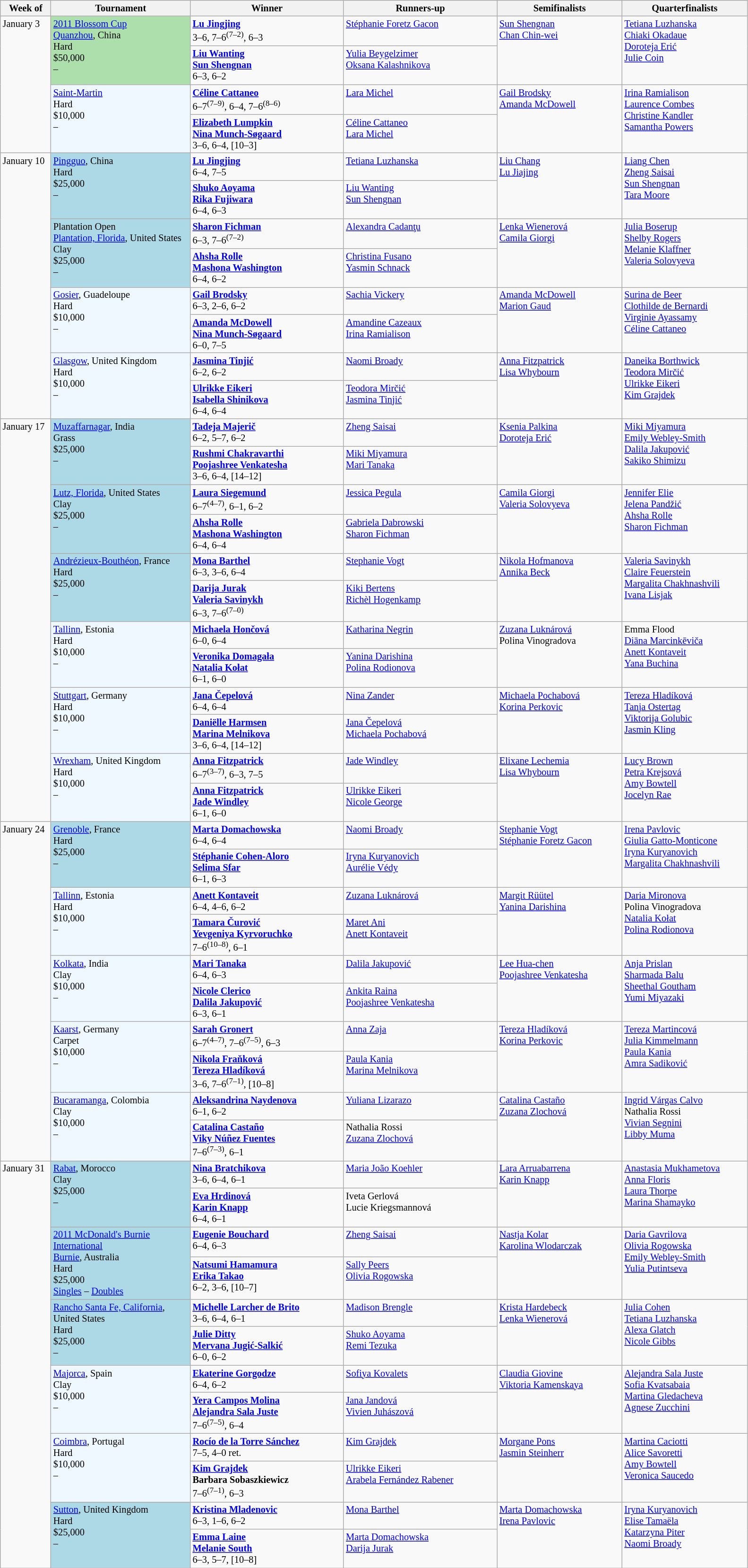<table class="wikitable" style="font-size:85%;">
<tr>
<th width="65">Week of</th>
<th style="width:190px;">Tournament</th>
<th style="width:210px;">Winner</th>
<th style="width:210px;">Runners-up</th>
<th style="width:170px;">Semifinalists</th>
<th style="width:170px;">Quarterfinalists</th>
</tr>
<tr valign=top>
<td rowspan=4>January 3</td>
<td style="background:#addfad;" rowspan="2"><a href='#'>2011 Blossom Cup</a> <br> <a href='#'>Quanzhou</a>, China <br> Hard <br> $50,000 <br>  – </td>
<td> <strong><a href='#'>Lu Jingjing</a></strong> <br> 3–6, 7–6<sup>(7–2)</sup>, 6–3</td>
<td> <a href='#'>Stéphanie Foretz Gacon</a></td>
<td rowspan=2> <a href='#'>Sun Shengnan</a><br>  <a href='#'>Chan Chin-wei</a></td>
<td rowspan=2> <a href='#'>Tetiana Luzhanska</a> <br>  <a href='#'>Chiaki Okadaue</a> <br>  <a href='#'>Doroteja Erić</a> <br>  <a href='#'>Julie Coin</a></td>
</tr>
<tr valign=top>
<td> <strong><a href='#'>Liu Wanting</a> <br>  <a href='#'>Sun Shengnan</a></strong> <br> 6–3, 6–2</td>
<td> <a href='#'>Yulia Beygelzimer</a> <br>  <a href='#'>Oksana Kalashnikova</a></td>
</tr>
<tr valign=top>
<td rowspan="2" style="background:#f0f8ff;"><a href='#'>Saint-Martin</a> <br> Hard <br> $10,000 <br>  – </td>
<td> <strong><a href='#'>Céline Cattaneo</a></strong> <br> 6–7<sup>(7–9)</sup>, 6–4, 7–6<sup>(8–6)</sup></td>
<td> <a href='#'>Lara Michel</a></td>
<td rowspan=2> <a href='#'>Gail Brodsky</a> <br>  <a href='#'>Amanda McDowell</a></td>
<td rowspan=2> <a href='#'>Irina Ramialison</a> <br>  <a href='#'>Laurence Combes</a><br>  <a href='#'>Christine Kandler</a><br>  <a href='#'>Samantha Powers</a></td>
</tr>
<tr valign=top>
<td> <strong><a href='#'>Elizabeth Lumpkin</a> <br>  <a href='#'>Nina Munch-Søgaard</a></strong> <br> 3–6, 6–4, [10–3]</td>
<td> <a href='#'>Céline Cattaneo</a> <br>  <a href='#'>Lara Michel</a></td>
</tr>
<tr valign=top>
<td rowspan=8>January 10</td>
<td rowspan="2" style="background:lightblue;"><a href='#'>Pingguo</a>, China <br> Hard <br> $25,000 <br>  – </td>
<td> <strong><a href='#'>Lu Jingjing</a></strong> <br> 6–4, 7–5</td>
<td> <a href='#'>Tetiana Luzhanska</a></td>
<td rowspan=2> <a href='#'>Liu Chang</a> <br>  <a href='#'>Lu Jiajing</a></td>
<td rowspan=2> <a href='#'>Liang Chen</a> <br>  <a href='#'>Zheng Saisai</a> <br>  <a href='#'>Sun Shengnan</a> <br>  <a href='#'>Tara Moore</a></td>
</tr>
<tr valign=top>
<td> <strong><a href='#'>Shuko Aoyama</a> <br>  <a href='#'>Rika Fujiwara</a></strong> <br> 6–4, 6–3</td>
<td> <a href='#'>Liu Wanting</a> <br>  <a href='#'>Sun Shengnan</a></td>
</tr>
<tr valign=top>
<td rowspan="2" style="background:lightblue;">Plantation Open <br> <a href='#'>Plantation, Florida</a>, United States <br> Clay <br> $25,000 <br>  – </td>
<td> <strong><a href='#'>Sharon Fichman</a></strong> <br> 6–3, 7–6<sup>(7–2)</sup></td>
<td> <a href='#'>Alexandra Cadanţu</a></td>
<td rowspan=2> <a href='#'>Lenka Wienerová</a> <br>  <a href='#'>Camila Giorgi</a></td>
<td rowspan=2> <a href='#'>Julia Boserup</a> <br>  <a href='#'>Shelby Rogers</a> <br>  <a href='#'>Melanie Klaffner</a> <br>  <a href='#'>Valeria Solovyeva</a></td>
</tr>
<tr valign=top>
<td> <strong><a href='#'>Ahsha Rolle</a> <br>  <a href='#'>Mashona Washington</a></strong> <br> 6–4, 6–2</td>
<td> <a href='#'>Christina Fusano</a> <br>  <a href='#'>Yasmin Schnack</a></td>
</tr>
<tr valign=top>
<td rowspan="2" style="background:#f0f8ff;"><a href='#'>Gosier</a>, Guadeloupe <br> Hard <br> $10,000 <br>  – </td>
<td> <strong><a href='#'>Gail Brodsky</a></strong> <br> 6–3, 2–6, 6–2</td>
<td> <a href='#'>Sachia Vickery</a></td>
<td rowspan=2> <a href='#'>Amanda McDowell</a><br>  <a href='#'>Marion Gaud</a></td>
<td rowspan=2> <a href='#'>Surina de Beer</a> <br>  <a href='#'>Clothilde de Bernardi</a><br>  <a href='#'>Virginie Ayassamy</a><br>  <a href='#'>Céline Cattaneo</a></td>
</tr>
<tr valign=top>
<td> <strong><a href='#'>Amanda McDowell</a> <br>  <a href='#'>Nina Munch-Søgaard</a></strong> <br> 6–0, 7–5</td>
<td> <a href='#'>Amandine Cazeaux</a> <br>  <a href='#'>Irina Ramialison</a></td>
</tr>
<tr valign=top>
<td rowspan="2" style="background:#f0f8ff;"><a href='#'>Glasgow</a>, United Kingdom <br> Hard <br> $10,000 <br>  – </td>
<td> <strong><a href='#'>Jasmina Tinjić</a></strong> <br> 6–2, 6–2</td>
<td> <a href='#'>Naomi Broady</a></td>
<td rowspan=2> <a href='#'>Anna Fitzpatrick</a> <br>  <a href='#'>Lisa Whybourn</a></td>
<td rowspan=2> <a href='#'>Daneika Borthwick</a> <br>  <a href='#'>Teodora Mirčić</a> <br>  <a href='#'>Ulrikke Eikeri</a> <br>  <a href='#'>Kim Grajdek</a></td>
</tr>
<tr valign=top>
<td> <strong><a href='#'>Ulrikke Eikeri</a> <br>  <a href='#'>Isabella Shinikova</a></strong> <br> 6–4, 6–4</td>
<td> <a href='#'>Teodora Mirčić</a> <br>  <a href='#'>Jasmina Tinjić</a></td>
</tr>
<tr valign=top>
<td rowspan=12>January 17</td>
<td rowspan="2" style="background:lightblue;"><a href='#'>Muzaffarnagar</a>, India <br> Grass <br> $25,000 <br>  – </td>
<td> <strong><a href='#'>Tadeja Majerič</a></strong> <br> 6–2, 5–7, 6–2</td>
<td> <a href='#'>Zheng Saisai</a></td>
<td rowspan=2> <a href='#'>Ksenia Palkina</a> <br>  <a href='#'>Doroteja Erić</a></td>
<td rowspan=2> <a href='#'>Miki Miyamura</a> <br>  <a href='#'>Emily Webley-Smith</a> <br>  <a href='#'>Dalila Jakupović</a> <br>  <a href='#'>Sakiko Shimizu</a></td>
</tr>
<tr valign=top>
<td> <strong><a href='#'>Rushmi Chakravarthi</a> <br>  <a href='#'>Poojashree Venkatesha</a></strong> <br> 3–6, 6–4, [14–12]</td>
<td> <a href='#'>Miki Miyamura</a><br> <a href='#'>Mari Tanaka</a></td>
</tr>
<tr valign=top>
<td rowspan="2" style="background:lightblue;"><a href='#'>Lutz, Florida</a>, United States <br> Clay <br> $25,000 <br>  – </td>
<td> <strong><a href='#'>Laura Siegemund</a></strong> <br> 6–7<sup>(4–7)</sup>, 6–1, 6–2</td>
<td> <a href='#'>Jessica Pegula</a></td>
<td rowspan=2> <a href='#'>Camila Giorgi</a> <br>  <a href='#'>Valeria Solovyeva</a></td>
<td rowspan=2> <a href='#'>Jennifer Elie</a> <br>  <a href='#'>Jelena Pandžić</a> <br>  <a href='#'>Ahsha Rolle</a> <br>  <a href='#'>Sharon Fichman</a></td>
</tr>
<tr valign=top>
<td> <strong><a href='#'>Ahsha Rolle</a> <br>  <a href='#'>Mashona Washington</a></strong> <br> 6–4, 6–4</td>
<td> <a href='#'>Gabriela Dabrowski</a> <br>  <a href='#'>Sharon Fichman</a></td>
</tr>
<tr valign=top>
<td rowspan="2" style="background:lightblue;"><a href='#'>Andrézieux-Bouthéon</a>, France <br> Hard <br> $25,000 <br>  – </td>
<td> <strong><a href='#'>Mona Barthel</a></strong><br>6–3, 3–6, 6–4</td>
<td> <a href='#'>Stephanie Vogt</a></td>
<td rowspan=2> <a href='#'>Nikola Hofmanova</a><br>  <a href='#'>Annika Beck</a></td>
<td rowspan=2> <a href='#'>Valeria Savinykh</a> <br>  <a href='#'>Claire Feuerstein</a><br>  <a href='#'>Margalita Chakhnashvili</a> <br>  <a href='#'>Ivana Lisjak</a></td>
</tr>
<tr valign=top>
<td> <strong><a href='#'>Darija Jurak</a> <br>  <a href='#'>Valeria Savinykh</a></strong> <br> 6–3, 7–6<sup>(7–0)</sup></td>
<td> <a href='#'>Kiki Bertens</a> <br>  <a href='#'>Richèl Hogenkamp</a></td>
</tr>
<tr valign=top>
<td rowspan="2" style="background:#f0f8ff;"><a href='#'>Tallinn</a>, Estonia <br> Hard <br> $10,000 <br>  – </td>
<td> <strong><a href='#'>Michaela Hončová</a></strong> <br> 6–0, 6–4</td>
<td> <a href='#'>Katharina Negrin</a></td>
<td rowspan=2> <a href='#'>Zuzana Luknárová</a> <br>  Polina Vinogradova</td>
<td rowspan=2> Emma Flood <br>  <a href='#'>Diāna Marcinkēviča</a> <br>  <a href='#'>Anett Kontaveit</a><br>  <a href='#'>Yana Buchina</a></td>
</tr>
<tr valign=top>
<td> <strong><a href='#'>Veronika Domagała</a> <br>  <a href='#'>Natalia Kołat</a></strong> <br> 6–1, 6–0</td>
<td> <a href='#'>Yanina Darishina</a> <br> <a href='#'>Polina Rodionova</a></td>
</tr>
<tr valign=top>
<td rowspan="2" style="background:#f0f8ff;"><a href='#'>Stuttgart</a>, Germany <br> Hard <br> $10,000 <br>  – </td>
<td> <strong><a href='#'>Jana Čepelová</a></strong> <br> 6–4, 6–4</td>
<td> <a href='#'>Nina Zander</a></td>
<td rowspan=2> <a href='#'>Michaela Pochabová</a> <br>  <a href='#'>Korina Perkovic</a></td>
<td rowspan=2> <a href='#'>Tereza Hladíková</a> <br>  <a href='#'>Tanja Ostertag</a> <br>  <a href='#'>Viktorija Golubic</a> <br>  <a href='#'>Jasmin Kling</a></td>
</tr>
<tr valign=top>
<td> <strong><a href='#'>Daniëlle Harmsen</a> <br>  <a href='#'>Marina Melnikova</a></strong> <br> 3–6, 6–4, [14–12]</td>
<td> <a href='#'>Jana Čepelová</a> <br>  <a href='#'>Michaela Pochabová</a></td>
</tr>
<tr valign=top>
<td rowspan="2" style="background:#f0f8ff;"><a href='#'>Wrexham</a>, United Kingdom <br> Hard <br> $10,000 <br>  – </td>
<td> <strong><a href='#'>Anna Fitzpatrick</a></strong> <br> 6–7<sup>(3–7)</sup>, 6–3, 7–5</td>
<td> <a href='#'>Jade Windley</a></td>
<td rowspan=2> <a href='#'>Elixane Lechemia</a> <br>  <a href='#'>Lisa Whybourn</a></td>
<td rowspan=2> <a href='#'>Lucy Brown</a> <br>  <a href='#'>Petra Krejsová</a> <br>  <a href='#'>Amy Bowtell</a> <br>  <a href='#'>Jocelyn Rae</a></td>
</tr>
<tr valign=top>
<td> <strong><a href='#'>Anna Fitzpatrick</a> <br>  <a href='#'>Jade Windley</a></strong> <br> 6–1, 6–0</td>
<td> <a href='#'>Ulrikke Eikeri</a> <br>  <a href='#'>Nicole George</a></td>
</tr>
<tr valign=top>
<td rowspan=10>January 24</td>
<td rowspan="2" style="background:lightblue;"><a href='#'>Grenoble</a>, France <br> Hard <br> $25,000 <br>  – </td>
<td> <strong><a href='#'>Marta Domachowska</a></strong> <br> 6–4, 6–4</td>
<td> <a href='#'>Naomi Broady</a></td>
<td rowspan=2> <a href='#'>Stephanie Vogt</a> <br>  <a href='#'>Stéphanie Foretz Gacon</a></td>
<td rowspan=2> <a href='#'>Irena Pavlovic</a> <br>  <a href='#'>Giulia Gatto-Monticone</a> <br>  <a href='#'>Iryna Kuryanovich</a> <br>  <a href='#'>Margalita Chakhnashvili</a></td>
</tr>
<tr valign=top>
<td> <strong><a href='#'>Stéphanie Cohen-Aloro</a> <br>  <a href='#'>Selima Sfar</a></strong> <br> 6–1, 6–3</td>
<td> <a href='#'>Iryna Kuryanovich</a> <br>  <a href='#'>Aurélie Védy</a></td>
</tr>
<tr valign=top>
<td rowspan="2" style="background:#f0f8ff;"><a href='#'>Tallinn</a>, Estonia <br> Hard <br> $10,000 <br>  – </td>
<td> <strong><a href='#'>Anett Kontaveit</a></strong> <br> 6–4, 4–6, 6–2</td>
<td> <a href='#'>Zuzana Luknárová</a></td>
<td rowspan=2> <a href='#'>Margit Rüütel</a> <br>  <a href='#'>Yanina Darishina</a></td>
<td rowspan=2> <a href='#'>Daria Mironova</a> <br>  Polina Vinogradova <br>  <a href='#'>Natalia Kołat</a><br>  <a href='#'>Polina Rodionova</a></td>
</tr>
<tr valign=top>
<td> <strong><a href='#'>Tamara Čurović</a> <br>  <a href='#'>Yevgeniya Kyrvoruchko</a></strong> <br> 7–6<sup>(10–8)</sup>, 6–1</td>
<td> <a href='#'>Maret Ani</a> <br>  <a href='#'>Anett Kontaveit</a></td>
</tr>
<tr valign=top>
<td rowspan="2" style="background:#f0f8ff;"><a href='#'>Kolkata</a>, India <br> Clay <br> $10,000 <br>  – </td>
<td> <strong><a href='#'>Mari Tanaka</a></strong> <br> 6–4, 6–3</td>
<td> <a href='#'>Dalila Jakupović</a></td>
<td rowspan=2> <a href='#'>Lee Hua-chen</a> <br>  <a href='#'>Poojashree Venkatesha</a></td>
<td rowspan=2> <a href='#'>Anja Prislan</a> <br>  <a href='#'>Sharmada Balu</a> <br>  <a href='#'>Sheethal Goutham</a> <br>  <a href='#'>Yumi Miyazaki</a></td>
</tr>
<tr valign=top>
<td><strong> <a href='#'>Nicole Clerico</a></strong> <br>  <strong><a href='#'>Dalila Jakupović</a></strong> <br> 6–3, 6–1</td>
<td> <a href='#'>Ankita Raina</a> <br>  <a href='#'>Poojashree Venkatesha</a></td>
</tr>
<tr valign=top>
<td rowspan="2" style="background:#f0f8ff;"><a href='#'>Kaarst</a>, Germany<br> Carpet <br> $10,000 <br>  – </td>
<td> <strong><a href='#'>Sarah Gronert</a></strong> <br> 6–7<sup>(4–7)</sup>, 7–6<sup>(7–5)</sup>, 6–3</td>
<td> <a href='#'>Anna Zaja</a></td>
<td rowspan=2> <a href='#'>Tereza Hladíková</a><br> <a href='#'>Korina Perkovic</a></td>
<td rowspan=2> <a href='#'>Tereza Martincová</a> <br>  <a href='#'>Julia Kimmelmann</a> <br>  <a href='#'>Paula Kania</a> <br>  <a href='#'>Amra Sadiković</a></td>
</tr>
<tr valign=top>
<td> <strong><a href='#'>Nikola Fraňková</a> <br>  <a href='#'>Tereza Hladíková</a></strong> <br> 3–6, 7–6<sup>(7–1)</sup>, [10–8]</td>
<td> <a href='#'>Paula Kania</a> <br>  <a href='#'>Marina Melnikova</a></td>
</tr>
<tr valign=top>
<td rowspan="2" style="background:#f0f8ff;"><a href='#'>Bucaramanga</a>, Colombia <br> Clay <br> $10,000 <br>  – </td>
<td> <strong><a href='#'>Aleksandrina Naydenova</a></strong><br>6–1, 6–2</td>
<td> <a href='#'>Yuliana Lizarazo</a></td>
<td rowspan=2> <a href='#'>Catalina Castaño</a><br>  <a href='#'>Zuzana Zlochová</a></td>
<td rowspan=2> <a href='#'>Ingrid Várgas Calvo</a> <br>  Nathalia Rossi <br>  <a href='#'>Vivian Segnini</a> <br>  <a href='#'>Libby Muma</a></td>
</tr>
<tr valign=top>
<td> <strong><a href='#'>Catalina Castaño</a> <br>  <a href='#'>Viky Núñez Fuentes</a></strong> <br> 7–6<sup>(7–3)</sup>, 6–1</td>
<td> Nathalia Rossi <br>  <a href='#'>Zuzana Zlochová</a></td>
</tr>
<tr valign=top>
<td rowspan=12>January 31</td>
<td rowspan="2" style="background:lightblue;"><a href='#'>Rabat</a>, Morocco <br> Clay <br> $25,000 <br>  – </td>
<td> <strong><a href='#'>Nina Bratchikova</a></strong> <br> 3–6, 6–4, 6–1</td>
<td> <a href='#'>Maria João Koehler</a></td>
<td rowspan=2> <a href='#'>Lara Arruabarrena</a> <br>  <a href='#'>Karin Knapp</a></td>
<td rowspan=2> <a href='#'>Anastasia Mukhametova</a> <br>  <a href='#'>Anna Floris</a> <br>  <a href='#'>Laura Thorpe</a> <br>  <a href='#'>Marina Shamayko</a></td>
</tr>
<tr valign=top>
<td><strong> <a href='#'>Eva Hrdinová</a></strong> <br> <strong> <a href='#'>Karin Knapp</a></strong> <br> 6–4, 6–1</td>
<td> Iveta Gerlová <br>  Lucie Kriegsmannová</td>
</tr>
<tr valign=top>
<td rowspan="2" style="background:lightblue;"><a href='#'>2011 McDonald's Burnie International</a> <br> <a href='#'>Burnie</a>, Australia <br> Hard <br> $25,000 <br> <a href='#'>Singles</a> – <a href='#'>Doubles</a></td>
<td><strong> <a href='#'>Eugenie Bouchard</a></strong> <br> 6–4, 6–3</td>
<td> <a href='#'>Zheng Saisai</a></td>
<td rowspan=2> <a href='#'>Nastja Kolar</a><br>  <a href='#'>Karolina Wlodarczak</a></td>
<td rowspan=2> <a href='#'>Daria Gavrilova</a> <br>  <a href='#'>Olivia Rogowska</a> <br>  <a href='#'>Emily Webley-Smith</a> <br>  <a href='#'>Yulia Putintseva</a></td>
</tr>
<tr valign=top>
<td> <strong><a href='#'>Natsumi Hamamura</a> <br>  <a href='#'>Erika Takao</a></strong> <br>6–2, 3–6, [10–7]</td>
<td> <a href='#'>Sally Peers</a> <br>  <a href='#'>Olivia Rogowska</a></td>
</tr>
<tr valign=top>
<td rowspan="2" style="background:lightblue;"><a href='#'>Rancho Santa Fe, California</a>, United States <br> Hard <br> $25,000 <br>  – </td>
<td><strong> <a href='#'>Michelle Larcher de Brito</a></strong> <br> 3–6, 6–4, 6–1</td>
<td> <a href='#'>Madison Brengle</a></td>
<td rowspan=2> <a href='#'>Krista Hardebeck</a><br> <a href='#'>Lenka Wienerová</a></td>
<td rowspan=2> <a href='#'>Julia Cohen</a> <br>  <a href='#'>Tetiana Luzhanska</a><br>  <a href='#'>Alexa Glatch</a><br>  <a href='#'>Nicole Gibbs</a></td>
</tr>
<tr valign=top>
<td> <strong><a href='#'>Julie Ditty</a> <br>  <a href='#'>Mervana Jugić-Salkić</a></strong> <br> 6–0, 6–2</td>
<td> <a href='#'>Shuko Aoyama</a> <br>  <a href='#'>Remi Tezuka</a></td>
</tr>
<tr valign=top>
<td rowspan="2" style="background:#f0f8ff;"><a href='#'>Majorca</a>, Spain <br> Clay <br> $10,000 <br>  – </td>
<td> <strong><a href='#'>Ekaterine Gorgodze</a></strong> <br> 6–4, 6–2</td>
<td> <a href='#'>Sofiya Kovalets</a></td>
<td rowspan=2> <a href='#'>Claudia Giovine</a> <br>  <a href='#'>Viktoria Kamenskaya</a></td>
<td rowspan=2> <a href='#'>Alejandra Sala Juste</a> <br>  <a href='#'>Sofia Kvatsabaia</a> <br>  <a href='#'>Martina Gledacheva</a><br>  <a href='#'>Agnese Zucchini</a></td>
</tr>
<tr valign=top>
<td> <strong><a href='#'>Yera Campos Molina</a> <br>  <a href='#'>Alejandra Sala Juste</a></strong> <br> 7–6<sup>(7–5)</sup>, 6–4</td>
<td> <a href='#'>Jana Jandová</a> <br>  <a href='#'>Vivien Juhászová</a></td>
</tr>
<tr valign=top>
<td rowspan="2" style="background:#f0f8ff;"><a href='#'>Coimbra</a>, Portugal <br> Hard <br> $10,000 <br>  – </td>
<td><strong> <a href='#'>Rocío de la Torre Sánchez</a></strong> <br> 7–5, 4–0 ret.</td>
<td> <a href='#'>Kim Grajdek</a></td>
<td rowspan=2> <a href='#'>Morgane Pons</a> <br>  <a href='#'>Jasmin Steinherr</a></td>
<td rowspan=2> <a href='#'>Martina Caciotti</a> <br>  <a href='#'>Alice Savoretti</a> <br>  <a href='#'>Amy Bowtell</a> <br>  <a href='#'>Veronica Saucedo</a></td>
</tr>
<tr valign=top>
<td><strong> <a href='#'>Kim Grajdek</a> <br>  Barbara Sobaszkiewicz</strong> <br> 7–6<sup>(7–1)</sup>, 6–3</td>
<td> <a href='#'>Ulrikke Eikeri</a> <br>  <a href='#'>Arabela Fernández Rabener</a></td>
</tr>
<tr valign=top>
<td rowspan="2" style="background:lightblue;"><a href='#'>Sutton</a>, United Kingdom <br> Hard <br> $25,000 <br>  – </td>
<td><strong> <a href='#'>Kristina Mladenovic</a></strong> <br> 6–3, 1–6, 6–2</td>
<td> <a href='#'>Mona Barthel</a></td>
<td rowspan=2> <a href='#'>Marta Domachowska</a> <br>  <a href='#'>Irena Pavlovic</a></td>
<td rowspan=2> <a href='#'>Iryna Kuryanovich</a> <br>  <a href='#'>Elise Tamaëla</a> <br>  <a href='#'>Katarzyna Piter</a> <br>  <a href='#'>Naomi Broady</a></td>
</tr>
<tr valign=top>
<td> <strong><a href='#'>Emma Laine</a> <br>  <a href='#'>Melanie South</a></strong> <br> 6–3, 5–7, [10–8]</td>
<td> <a href='#'>Marta Domachowska</a> <br>  <a href='#'>Darija Jurak</a></td>
</tr>
</table>
